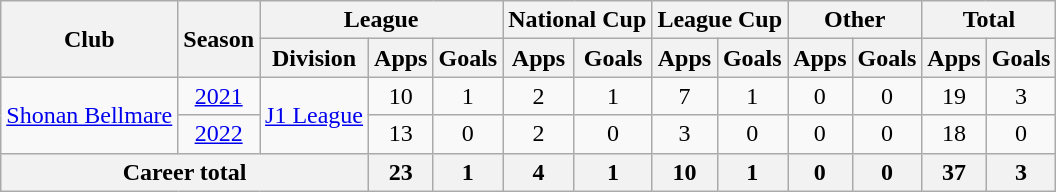<table class="wikitable" style="text-align: center">
<tr>
<th rowspan="2">Club</th>
<th rowspan="2">Season</th>
<th colspan="3">League</th>
<th colspan="2">National Cup</th>
<th colspan="2">League Cup</th>
<th colspan="2">Other</th>
<th colspan="2">Total</th>
</tr>
<tr>
<th>Division</th>
<th>Apps</th>
<th>Goals</th>
<th>Apps</th>
<th>Goals</th>
<th>Apps</th>
<th>Goals</th>
<th>Apps</th>
<th>Goals</th>
<th>Apps</th>
<th>Goals</th>
</tr>
<tr>
<td rowspan="2"><a href='#'>Shonan Bellmare</a></td>
<td><a href='#'>2021</a></td>
<td rowspan="2"><a href='#'>J1 League</a></td>
<td>10</td>
<td>1</td>
<td>2</td>
<td>1</td>
<td>7</td>
<td>1</td>
<td>0</td>
<td>0</td>
<td>19</td>
<td>3</td>
</tr>
<tr>
<td><a href='#'>2022</a></td>
<td>13</td>
<td>0</td>
<td>2</td>
<td>0</td>
<td>3</td>
<td>0</td>
<td>0</td>
<td>0</td>
<td>18</td>
<td>0</td>
</tr>
<tr>
<th colspan=3>Career total</th>
<th>23</th>
<th>1</th>
<th>4</th>
<th>1</th>
<th>10</th>
<th>1</th>
<th>0</th>
<th>0</th>
<th>37</th>
<th>3</th>
</tr>
</table>
